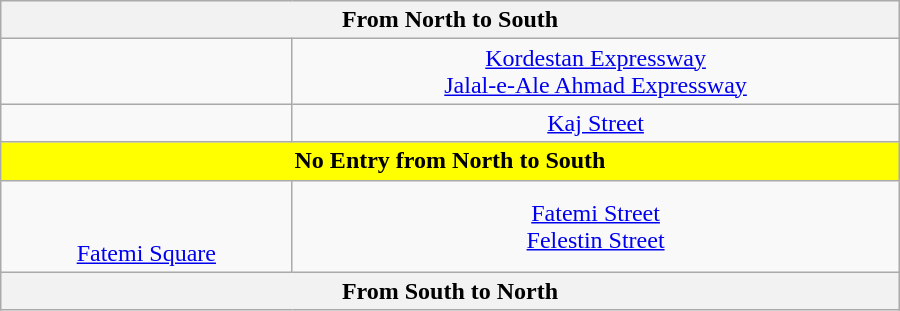<table class="wikitable" style="text-align:center" width="600px">
<tr>
<th text-align="center" colspan="3"> From North to South </th>
</tr>
<tr>
<td><br></td>
<td> <a href='#'>Kordestan Expressway</a><br> <a href='#'>Jalal-e-Ale Ahmad Expressway</a></td>
</tr>
<tr>
<td></td>
<td> <a href='#'>Kaj Street</a></td>
</tr>
<tr>
<td text-align="center" colspan="3" style="background: yellow; color: black;"> <strong>No Entry from North to South</strong> </td>
</tr>
<tr>
<td><br><br><a href='#'>Fatemi Square</a></td>
<td> <a href='#'>Fatemi Street</a><br> <a href='#'>Felestin Street</a></td>
</tr>
<tr>
<th text-align="center" colspan="3"> From South to North </th>
</tr>
</table>
